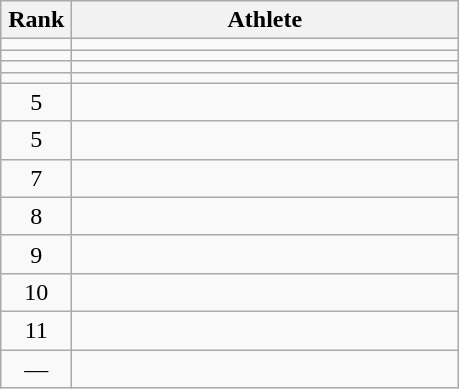<table class="wikitable" style="text-align: center;">
<tr>
<th width=40>Rank</th>
<th width=250>Athlete</th>
</tr>
<tr>
<td></td>
<td align=left></td>
</tr>
<tr>
<td></td>
<td align=left></td>
</tr>
<tr>
<td></td>
<td align=left></td>
</tr>
<tr>
<td></td>
<td align=left></td>
</tr>
<tr>
<td>5</td>
<td align=left></td>
</tr>
<tr>
<td>5</td>
<td align=left></td>
</tr>
<tr>
<td>7</td>
<td align=left></td>
</tr>
<tr>
<td>8</td>
<td align=left></td>
</tr>
<tr>
<td>9</td>
<td align=left></td>
</tr>
<tr>
<td>10</td>
<td align=left></td>
</tr>
<tr>
<td>11</td>
<td align=left></td>
</tr>
<tr>
<td>—</td>
<td align=left></td>
</tr>
</table>
